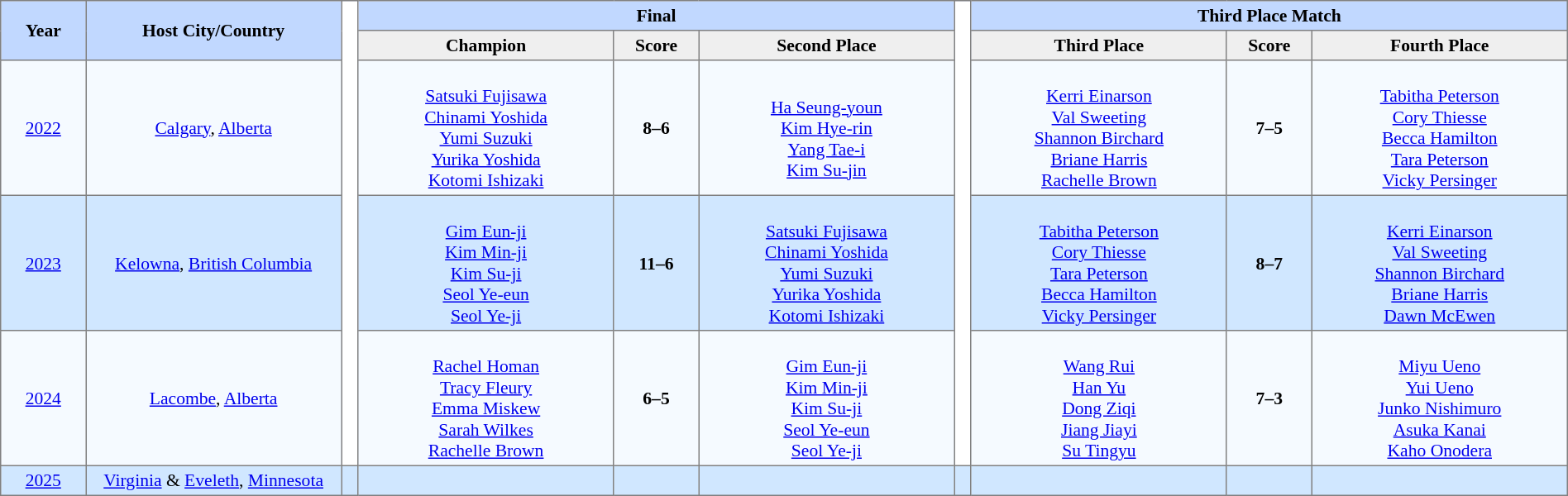<table border=1 style="border-collapse:collapse; font-size:90%;" cellpadding=3 cellspacing=0 width=100%>
<tr bgcolor=#C1D8FF>
<th rowspan=2 width=5%>Year</th>
<th rowspan=2 width=15%>Host City/Country</th>
<th width=1% rowspan=5 bgcolor=ffffff></th>
<th colspan=3>Final</th>
<th width=1% rowspan=5 bgcolor=ffffff></th>
<th colspan=3>Third Place Match</th>
</tr>
<tr bgcolor=#EFEFEF>
<th width=15%>Champion</th>
<th width=5%>Score</th>
<th width=15%>Second Place</th>
<th width=15%>Third Place</th>
<th width=5%>Score</th>
<th width=15%>Fourth Place</th>
</tr>
<tr align=center bgcolor=#F5FAFF>
<td><a href='#'>2022</a></td>
<td><a href='#'>Calgary</a>, <a href='#'>Alberta</a></td>
<td><strong></strong><br><a href='#'>Satsuki Fujisawa</a><br><a href='#'>Chinami Yoshida</a><br><a href='#'>Yumi Suzuki</a><br><a href='#'>Yurika Yoshida</a><br><a href='#'>Kotomi Ishizaki</a></td>
<td><strong>8–6</strong></td>
<td><strong></strong><br><a href='#'>Ha Seung-youn</a><br><a href='#'>Kim Hye-rin</a><br><a href='#'>Yang Tae-i</a><br><a href='#'>Kim Su-jin</a></td>
<td><strong></strong><br><a href='#'>Kerri Einarson</a><br><a href='#'>Val Sweeting</a><br><a href='#'>Shannon Birchard</a><br><a href='#'>Briane Harris</a><br><a href='#'>Rachelle Brown</a></td>
<td><strong>7–5</strong></td>
<td><strong></strong><br><a href='#'>Tabitha Peterson</a><br><a href='#'>Cory Thiesse</a><br><a href='#'>Becca Hamilton</a><br><a href='#'>Tara Peterson</a><br><a href='#'>Vicky Persinger</a></td>
</tr>
<tr align=center bgcolor=#D0E7FF>
<td><a href='#'>2023</a></td>
<td><a href='#'>Kelowna</a>, <a href='#'>British Columbia</a></td>
<td><strong></strong><br><a href='#'>Gim Eun-ji</a><br><a href='#'>Kim Min-ji</a><br><a href='#'>Kim Su-ji</a><br><a href='#'>Seol Ye-eun</a><br><a href='#'>Seol Ye-ji</a></td>
<td><strong>11–6</strong></td>
<td><strong></strong><br><a href='#'>Satsuki Fujisawa</a><br><a href='#'>Chinami Yoshida</a><br><a href='#'>Yumi Suzuki</a><br><a href='#'>Yurika Yoshida</a><br><a href='#'>Kotomi Ishizaki</a></td>
<td><strong></strong><br><a href='#'>Tabitha Peterson</a><br><a href='#'>Cory Thiesse</a><br><a href='#'>Tara Peterson</a><br><a href='#'>Becca Hamilton</a><br><a href='#'>Vicky Persinger</a></td>
<td><strong>8–7</strong></td>
<td><strong></strong><br><a href='#'>Kerri Einarson</a><br><a href='#'>Val Sweeting</a><br><a href='#'>Shannon Birchard</a><br><a href='#'>Briane Harris</a><br><a href='#'>Dawn McEwen</a></td>
</tr>
<tr align=center bgcolor=#F5FAFF>
<td><a href='#'>2024</a></td>
<td><a href='#'>Lacombe</a>, <a href='#'>Alberta</a></td>
<td><strong></strong><br><a href='#'>Rachel Homan</a><br><a href='#'>Tracy Fleury</a><br><a href='#'>Emma Miskew</a><br><a href='#'>Sarah Wilkes</a><br><a href='#'>Rachelle Brown</a></td>
<td><strong>6–5</strong></td>
<td><strong></strong><br><a href='#'>Gim Eun-ji</a><br><a href='#'>Kim Min-ji</a><br><a href='#'>Kim Su-ji</a><br><a href='#'>Seol Ye-eun</a><br><a href='#'>Seol Ye-ji</a></td>
<td><strong></strong><br><a href='#'>Wang Rui</a><br><a href='#'>Han Yu</a><br><a href='#'>Dong Ziqi</a><br><a href='#'>Jiang Jiayi</a><br><a href='#'>Su Tingyu</a></td>
<td><strong>7–3</strong></td>
<td><strong></strong><br><a href='#'>Miyu Ueno</a><br><a href='#'>Yui Ueno</a><br><a href='#'>Junko Nishimuro</a><br><a href='#'>Asuka Kanai</a><br><a href='#'>Kaho Onodera</a></td>
</tr>
<tr align=center bgcolor=#D0E7FF>
<td><a href='#'>2025</a></td>
<td><a href='#'>Virginia</a> & <a href='#'>Eveleth</a>, <a href='#'>Minnesota</a></td>
<td></td>
<td></td>
<td></td>
<td></td>
<td></td>
<td></td>
<td></td>
<td></td>
</tr>
</table>
